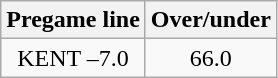<table class="wikitable">
<tr align="center">
<th style=>Pregame line</th>
<th style=>Over/under</th>
</tr>
<tr align="center">
<td>KENT –7.0</td>
<td>66.0</td>
</tr>
</table>
